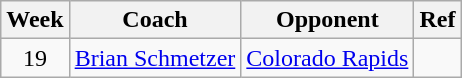<table class=wikitable>
<tr>
<th>Week</th>
<th>Coach</th>
<th>Opponent</th>
<th>Ref</th>
</tr>
<tr>
<td align=center>19</td>
<td> <a href='#'>Brian Schmetzer</a></td>
<td><a href='#'>Colorado Rapids</a></td>
<td></td>
</tr>
</table>
